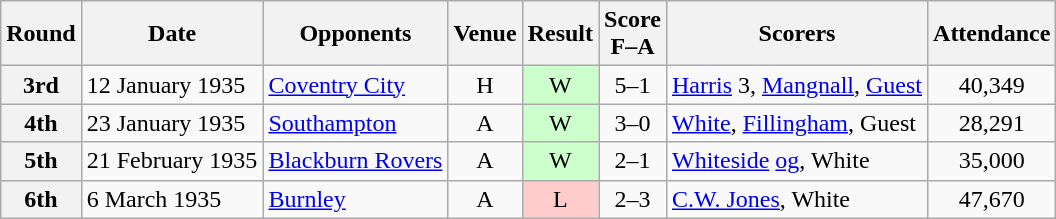<table class="wikitable plainrowheaders" style="text-align:center">
<tr>
<th scope="col">Round</th>
<th scope="col">Date</th>
<th scope="col">Opponents</th>
<th scope="col">Venue</th>
<th scope="col">Result</th>
<th scope="col">Score<br>F–A</th>
<th scope="col">Scorers</th>
<th scope="col">Attendance</th>
</tr>
<tr>
<th scope="row">3rd</th>
<td align="left">12 January 1935</td>
<td align="left"><a href='#'>Coventry City</a></td>
<td>H</td>
<td style=background:#cfc>W</td>
<td>5–1</td>
<td align="left"><a href='#'>Harris</a> 3, <a href='#'>Mangnall</a>, <a href='#'>Guest</a></td>
<td>40,349</td>
</tr>
<tr>
<th scope="row">4th</th>
<td align="left">23 January 1935</td>
<td align="left"><a href='#'>Southampton</a></td>
<td>A</td>
<td style=background:#cfc>W</td>
<td>3–0</td>
<td align="left"><a href='#'>White</a>, <a href='#'>Fillingham</a>, Guest</td>
<td>28,291</td>
</tr>
<tr>
<th scope="row">5th</th>
<td align="left">21 February 1935</td>
<td align="left"><a href='#'>Blackburn Rovers</a></td>
<td>A</td>
<td style=background:#cfc>W</td>
<td>2–1</td>
<td align="left"><a href='#'>Whiteside</a> <a href='#'>og</a>, White</td>
<td>35,000</td>
</tr>
<tr>
<th scope="row">6th</th>
<td align="left">6 March 1935</td>
<td align="left"><a href='#'>Burnley</a></td>
<td>A</td>
<td style=background:#fcc>L</td>
<td>2–3</td>
<td align="left"><a href='#'>C.W. Jones</a>, White</td>
<td>47,670</td>
</tr>
</table>
